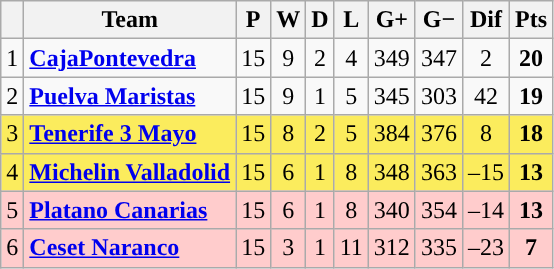<table class="wikitable sortable" style="text-align: center;">
<tr>
<th align="center"></th>
<th align="center">Team</th>
<th align="center">P</th>
<th align="center">W</th>
<th align="center">D</th>
<th align="center">L</th>
<th align="center">G+</th>
<th align="center">G−</th>
<th align="center">Dif</th>
<th align="center">Pts</th>
</tr>
<tr style="background:">
<td>1</td>
<td align="left"><strong><a href='#'>CajaPontevedra</a></strong></td>
<td>15</td>
<td>9</td>
<td>2</td>
<td>4</td>
<td>349</td>
<td>347</td>
<td>2</td>
<td><strong>20</strong></td>
</tr>
<tr style="background:">
<td>2</td>
<td align="left"><strong><a href='#'>Puelva Maristas</a></strong></td>
<td>15</td>
<td>9</td>
<td>1</td>
<td>5</td>
<td>345</td>
<td>303</td>
<td>42</td>
<td><strong>19</strong></td>
</tr>
<tr style="background: #FBEC5D;">
<td>3</td>
<td align="left"><strong><a href='#'>Tenerife 3 Mayo</a></strong></td>
<td>15</td>
<td>8</td>
<td>2</td>
<td>5</td>
<td>384</td>
<td>376</td>
<td>8</td>
<td><strong>18</strong></td>
</tr>
<tr style="background: #FBEC5D;">
<td>4</td>
<td align="left"><strong><a href='#'>Michelin Valladolid</a></strong></td>
<td>15</td>
<td>6</td>
<td>1</td>
<td>8</td>
<td>348</td>
<td>363</td>
<td>–15</td>
<td><strong>13</strong></td>
</tr>
<tr style="background: #FFCCCC;">
<td>5</td>
<td align="left"><strong><a href='#'>Platano Canarias</a></strong></td>
<td>15</td>
<td>6</td>
<td>1</td>
<td>8</td>
<td>340</td>
<td>354</td>
<td>–14</td>
<td><strong>13</strong></td>
</tr>
<tr style="background: #FFCCCC;">
<td>6</td>
<td align="left"><strong><a href='#'>Ceset Naranco</a></strong></td>
<td>15</td>
<td>3</td>
<td>1</td>
<td>11</td>
<td>312</td>
<td>335</td>
<td>–23</td>
<td><strong>7</strong></td>
</tr>
</table>
